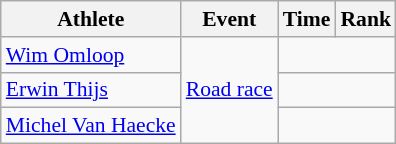<table class="wikitable" style="font-size:90%">
<tr>
<th>Athlete</th>
<th>Event</th>
<th>Time</th>
<th>Rank</th>
</tr>
<tr align=center>
<td align=left><a href='#'>Wim Omloop</a></td>
<td align=left rowspan=3><a href='#'>Road race</a></td>
<td colspan=2></td>
</tr>
<tr align=center>
<td align=left><a href='#'>Erwin Thijs</a></td>
<td colspan=2></td>
</tr>
<tr align=center>
<td align=left><a href='#'>Michel Van Haecke</a></td>
<td colspan=2></td>
</tr>
</table>
